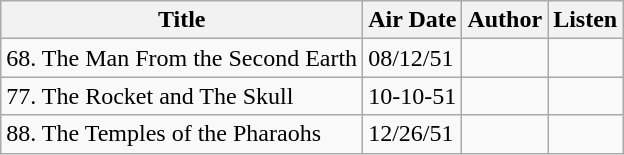<table class="wikitable">
<tr>
<th>Title</th>
<th>Air Date</th>
<th>Author</th>
<th>Listen</th>
</tr>
<tr>
<td>68. The Man From the Second Earth</td>
<td>08/12/51</td>
<td></td>
<td></td>
</tr>
<tr>
<td>77. The Rocket and The Skull</td>
<td>10-10-51</td>
<td></td>
<td></td>
</tr>
<tr>
<td>88. The Temples of the Pharaohs</td>
<td>12/26/51</td>
<td></td>
<td></td>
</tr>
</table>
